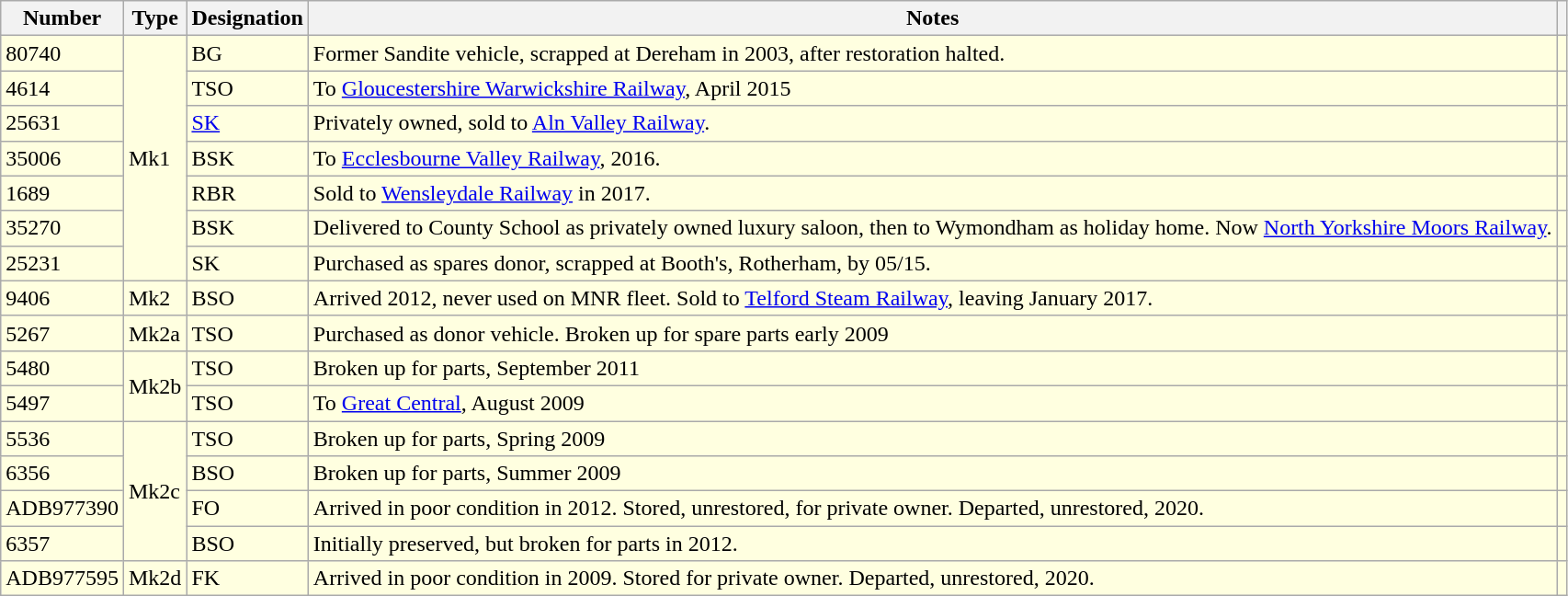<table class="wikitable">
<tr>
<th>Number</th>
<th>Type</th>
<th>Designation</th>
<th>Notes</th>
<th></th>
</tr>
<tr bgcolor=#FFFFEO>
<td>80740</td>
<td rowspan=7>Mk1</td>
<td>BG</td>
<td>Former Sandite vehicle, scrapped at Dereham in 2003, after restoration halted.</td>
<td></td>
</tr>
<tr bgcolor=#FFFFEO>
<td>4614</td>
<td>TSO</td>
<td>To <a href='#'>Gloucestershire Warwickshire Railway</a>, April 2015</td>
<td></td>
</tr>
<tr bgcolor=#FFFFEO>
<td>25631</td>
<td><a href='#'>SK</a></td>
<td>Privately owned, sold to <a href='#'>Aln Valley Railway</a>.</td>
<td></td>
</tr>
<tr bgcolor=#FFFFEO>
<td>35006</td>
<td>BSK</td>
<td>To <a href='#'>Ecclesbourne Valley Railway</a>, 2016.</td>
<td></td>
</tr>
<tr bgcolor="#FFFFEO">
<td>1689</td>
<td>RBR</td>
<td>Sold to <a href='#'>Wensleydale Railway</a> in 2017.</td>
<td></td>
</tr>
<tr bgcolor="#FFFFEO">
<td>35270</td>
<td>BSK</td>
<td>Delivered to County School as privately owned luxury saloon, then to Wymondham as holiday home. Now <a href='#'>North Yorkshire Moors Railway</a>.</td>
<td></td>
</tr>
<tr bgcolor="#FFFFEO">
<td>25231</td>
<td>SK</td>
<td>Purchased as spares donor, scrapped at Booth's, Rotherham, by 05/15.</td>
<td></td>
</tr>
<tr bgcolor=#FFFFEO>
<td>9406</td>
<td>Mk2</td>
<td>BSO</td>
<td>Arrived 2012, never used on MNR fleet. Sold to <a href='#'>Telford Steam Railway</a>, leaving January 2017.</td>
<td></td>
</tr>
<tr bgcolor=#FFFFEO>
<td>5267</td>
<td>Mk2a</td>
<td>TSO</td>
<td>Purchased as donor vehicle. Broken up for spare parts early 2009</td>
<td></td>
</tr>
<tr bgcolor=#FFFFEO>
<td>5480</td>
<td rowspan=2>Mk2b</td>
<td>TSO</td>
<td>Broken up for parts, September 2011</td>
<td></td>
</tr>
<tr bgcolor="#FFFFEO">
<td>5497</td>
<td>TSO</td>
<td>To <a href='#'>Great Central</a>, August 2009</td>
<td></td>
</tr>
<tr bgcolor=#FFFFEO>
<td>5536</td>
<td rowspan=4>Mk2c</td>
<td>TSO</td>
<td>Broken up for parts, Spring 2009</td>
<td></td>
</tr>
<tr bgcolor=#FFFFEO>
<td>6356</td>
<td>BSO</td>
<td>Broken up for parts, Summer 2009</td>
<td></td>
</tr>
<tr bgcolor="#FFFFEO">
<td>ADB977390</td>
<td>FO</td>
<td>Arrived in poor condition in 2012. Stored, unrestored, for private owner. Departed, unrestored, 2020.</td>
<td></td>
</tr>
<tr bgcolor="#FFFFEO">
<td>6357</td>
<td>BSO</td>
<td>Initially preserved, but broken for parts in 2012.</td>
<td></td>
</tr>
<tr bgcolor=#FFFFEO>
<td>ADB977595</td>
<td rowspan=1>Mk2d</td>
<td>FK</td>
<td>Arrived in poor condition in 2009. Stored for private owner. Departed, unrestored, 2020.</td>
<td></td>
</tr>
</table>
